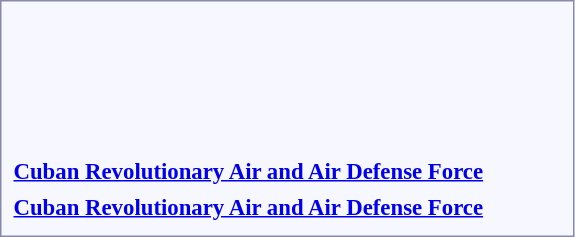<table style="border:1px solid #8888aa; background-color:#f7f8ff; padding:5px; font-size:95%; margin: 0px 12px 12px 0px;">
<tr style="text-align:center;">
<td rowspan=2><strong></strong><br></td>
<td colspan=2></td>
<td colspan=2></td>
<td colspan=2></td>
<td colspan=2></td>
<td colspan=2></td>
<td colspan=2></td>
<td colspan=2></td>
<td colspan=2></td>
<td colspan=2></td>
<td colspan=2></td>
<td colspan=2></td>
<td colspan=2></td>
</tr>
<tr style="text-align:center;">
<td colspan=2></td>
<td colspan=2></td>
<td colspan=2></td>
<td colspan=2></td>
<td colspan=2></td>
<td colspan=2></td>
<td colspan=2></td>
<td colspan=2></td>
<td colspan=2></td>
<td colspan=2></td>
<td colspan=2></td>
<td colspan=2></td>
</tr>
<tr style="text-align:center;">
<td rowspan=2><strong></strong><br></td>
<td colspan=2></td>
<td colspan=2></td>
<td colspan=2></td>
<td colspan=2></td>
<td colspan=2></td>
<td colspan=2></td>
<td colspan=2></td>
<td colspan=2></td>
<td colspan=1></td>
<td colspan=1></td>
<td colspan=2></td>
<td colspan=2></td>
<td colspan=2></td>
</tr>
<tr style="text-align:center;">
<td colspan=2></td>
<td colspan=2></td>
<td colspan=2></td>
<td colspan=2></td>
<td colspan=2></td>
<td colspan=2></td>
<td colspan=2></td>
<td colspan=2></td>
<td colspan=1></td>
<td colspan=1></td>
<td colspan=2></td>
<td colspan=2></td>
<td colspan=2><br></td>
</tr>
<tr style="text-align:center;">
<td rowspan=2><strong></strong><br></td>
<td colspan=4 rowspan=2></td>
<td colspan=2></td>
<td colspan=2></td>
<td colspan=2></td>
<td colspan=2></td>
<td colspan=2></td>
<td colspan=2></td>
<td colspan=2></td>
<td colspan=2></td>
<td colspan=2></td>
<td colspan=2></td>
</tr>
<tr style="text-align:center;">
<td colspan=2></td>
<td colspan=2></td>
<td colspan=2></td>
<td colspan=2></td>
<td colspan=2></td>
<td colspan=2></td>
<td colspan=2></td>
<td colspan=2></td>
<td colspan=2></td>
<td colspan=2></td>
</tr>
<tr style="text-align:center;">
<td rowspan=2><strong></strong><br></td>
<td colspan=4 rowspan=2></td>
<td colspan=2></td>
<td colspan=2></td>
<td colspan=2></td>
<td colspan=2></td>
<td colspan=2></td>
<td colspan=2></td>
<td colspan=1></td>
<td colspan=1></td>
<td colspan=2></td>
<td colspan=2></td>
<td colspan=2></td>
</tr>
<tr style="text-align:center;">
<td colspan=2></td>
<td colspan=2></td>
<td colspan=2></td>
<td colspan=2></td>
<td colspan=2></td>
<td colspan=2></td>
<td colspan=1></td>
<td colspan=1></td>
<td colspan=2></td>
<td colspan=2></td>
<td colspan=2><br></td>
</tr>
<tr style="text-align:center;">
<td rowspan=2><strong> <a href='#'>Cuban Revolutionary Air and Air Defense Force</a></strong><br></td>
<td colspan=2 rowspan=2></td>
<td colspan=2></td>
<td colspan=2></td>
<td colspan=2></td>
<td colspan=2></td>
<td colspan=2></td>
<td colspan=2></td>
<td colspan=2></td>
<td colspan=2></td>
<td colspan=2></td>
<td colspan=2></td>
<td colspan=2></td>
</tr>
<tr style="text-align:center;">
<td colspan=2></td>
<td colspan=2></td>
<td colspan=2></td>
<td colspan=2></td>
<td colspan=2></td>
<td colspan=2></td>
<td colspan=2></td>
<td colspan=2></td>
<td colspan=2></td>
<td colspan=2></td>
<td colspan=2></td>
</tr>
<tr style="text-align:center;">
<td rowspan=2><strong> <a href='#'>Cuban Revolutionary Air and Air Defense Force</a></strong><br></td>
<td colspan=2 rowspan=2></td>
<td colspan=2></td>
<td colspan=2></td>
<td colspan=2></td>
<td colspan=2></td>
<td colspan=2></td>
<td colspan=2></td>
<td colspan=2></td>
<td colspan=1></td>
<td colspan=1></td>
<td colspan=2></td>
<td colspan=2></td>
<td colspan=2></td>
</tr>
<tr style="text-align:center;">
<td colspan=2></td>
<td colspan=2></td>
<td colspan=2></td>
<td colspan=2></td>
<td colspan=2></td>
<td colspan=2></td>
<td colspan=2></td>
<td colspan=1></td>
<td colspan=1></td>
<td colspan=2></td>
<td colspan=2></td>
<td colspan=2><br></td>
</tr>
</table>
